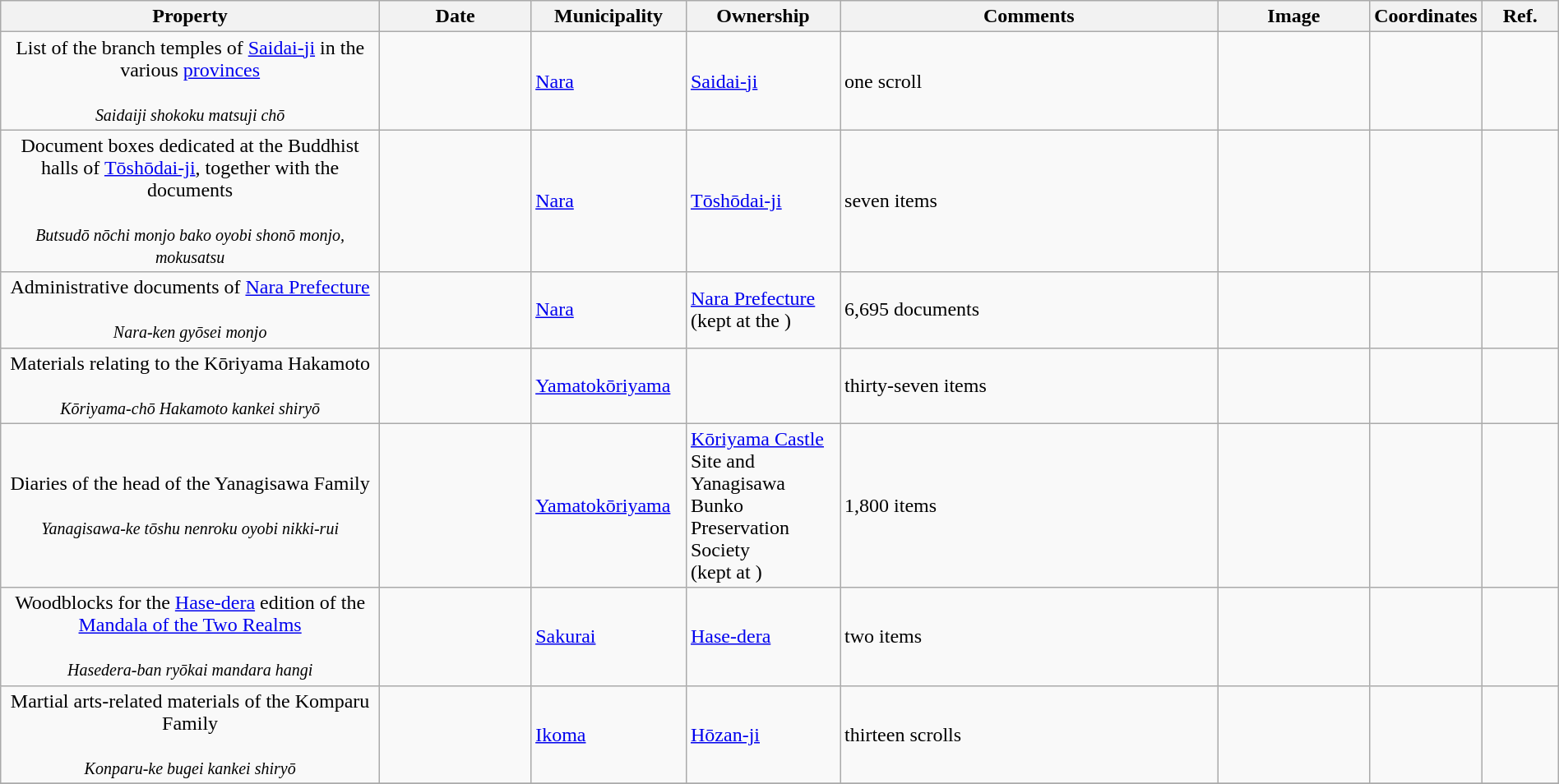<table class="wikitable sortable"  style="width:100%;">
<tr>
<th width="25%" align="left">Property</th>
<th width="10%" align="left" data-sort-type="number">Date</th>
<th width="10%" align="left">Municipality</th>
<th width="10%" align="left">Ownership</th>
<th width="25%" align="left" class="unsortable">Comments</th>
<th width="10%" align="left" class="unsortable">Image</th>
<th width="5%" align="left" class="unsortable">Coordinates</th>
<th width="5%" align="left" class="unsortable">Ref.</th>
</tr>
<tr>
<td align="center">List of the branch temples of <a href='#'>Saidai-ji</a> in the various <a href='#'>provinces</a><br><br><small><em>Saidaiji shokoku matsuji chō</em></small></td>
<td></td>
<td><a href='#'>Nara</a></td>
<td><a href='#'>Saidai-ji</a></td>
<td>one scroll</td>
<td></td>
<td></td>
<td></td>
</tr>
<tr>
<td align="center">Document boxes dedicated at the Buddhist halls of <a href='#'>Tōshōdai-ji</a>, together with the documents<br><br><small><em>Butsudō nōchi monjo bako oyobi shonō monjo, mokusatsu</em></small></td>
<td></td>
<td><a href='#'>Nara</a></td>
<td><a href='#'>Tōshōdai-ji</a></td>
<td>seven items</td>
<td></td>
<td></td>
<td></td>
</tr>
<tr>
<td align="center">Administrative documents of <a href='#'>Nara Prefecture</a><br><br><small><em>Nara-ken gyōsei monjo</em></small></td>
<td></td>
<td><a href='#'>Nara</a></td>
<td><a href='#'>Nara Prefecture</a><br>(kept at the )</td>
<td>6,695 documents</td>
<td></td>
<td></td>
<td></td>
</tr>
<tr>
<td align="center">Materials relating to the Kōriyama Hakamoto<br><br><small><em>Kōriyama-chō Hakamoto kankei shiryō</em></small></td>
<td></td>
<td><a href='#'>Yamatokōriyama</a></td>
<td></td>
<td>thirty-seven items</td>
<td></td>
<td></td>
<td></td>
</tr>
<tr>
<td align="center">Diaries of the head of the Yanagisawa Family<br><br><small><em>Yanagisawa-ke tōshu nenroku oyobi nikki-rui</em></small></td>
<td></td>
<td><a href='#'>Yamatokōriyama</a></td>
<td><a href='#'>Kōriyama Castle</a> Site and Yanagisawa Bunko Preservation Society<br>(kept at )</td>
<td>1,800 items</td>
<td></td>
<td></td>
<td></td>
</tr>
<tr>
<td align="center">Woodblocks for the <a href='#'>Hase-dera</a> edition of the <a href='#'>Mandala of the Two Realms</a><br><br><small><em>Hasedera-ban ryōkai mandara hangi</em></small></td>
<td></td>
<td><a href='#'>Sakurai</a></td>
<td><a href='#'>Hase-dera</a></td>
<td>two items</td>
<td></td>
<td></td>
<td></td>
</tr>
<tr>
<td align="center">Martial arts-related materials of the Komparu Family<br><br><small><em>Konparu-ke bugei kankei shiryō</em></small></td>
<td></td>
<td><a href='#'>Ikoma</a></td>
<td><a href='#'>Hōzan-ji</a></td>
<td>thirteen scrolls</td>
<td></td>
<td></td>
<td></td>
</tr>
<tr>
</tr>
</table>
